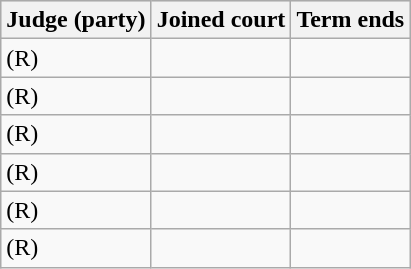<table class="wikitable" style="border-collapse:collapse;" style="text-align: center">
<tr bgcolor=#dedede>
<th>Judge (party)</th>
<th>Joined court</th>
<th>Term ends</th>
</tr>
<tr>
<td> (R)</td>
<td></td>
<td></td>
</tr>
<tr>
<td> (R)</td>
<td></td>
<td></td>
</tr>
<tr>
<td> (R)</td>
<td></td>
<td></td>
</tr>
<tr>
<td> (R)</td>
<td></td>
<td></td>
</tr>
<tr>
<td> (R)</td>
<td></td>
<td></td>
</tr>
<tr>
<td> (R)</td>
<td></td>
<td></td>
</tr>
</table>
